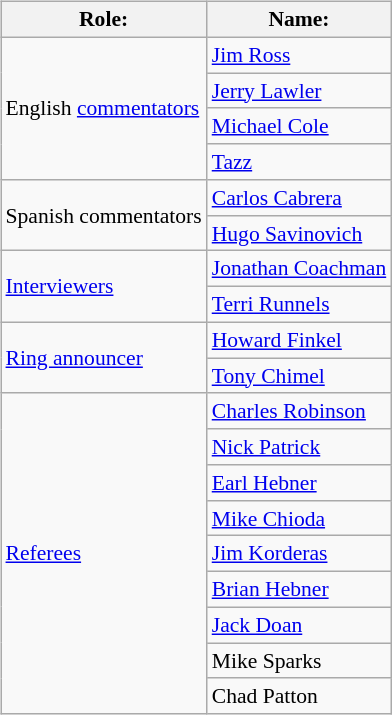<table class=wikitable style="font-size:90%; margin: 0.5em 0 0.5em 1em; float: right; clear: right;">
<tr>
<th>Role:</th>
<th>Name:</th>
</tr>
<tr>
<td rowspan=4>English <a href='#'>commentators</a></td>
<td><a href='#'>Jim Ross</a> </td>
</tr>
<tr>
<td><a href='#'>Jerry Lawler</a> </td>
</tr>
<tr>
<td><a href='#'>Michael Cole</a> </td>
</tr>
<tr>
<td><a href='#'>Tazz</a> </td>
</tr>
<tr>
<td rowspan=2>Spanish commentators</td>
<td><a href='#'>Carlos Cabrera</a></td>
</tr>
<tr>
<td><a href='#'>Hugo Savinovich</a></td>
</tr>
<tr>
<td rowspan=2><a href='#'>Interviewers</a></td>
<td><a href='#'>Jonathan Coachman</a></td>
</tr>
<tr>
<td><a href='#'>Terri Runnels</a></td>
</tr>
<tr>
<td rowspan=2><a href='#'>Ring announcer</a></td>
<td><a href='#'>Howard Finkel</a> </td>
</tr>
<tr>
<td><a href='#'>Tony Chimel</a> </td>
</tr>
<tr>
<td rowspan=9><a href='#'>Referees</a></td>
<td><a href='#'>Charles Robinson</a> </td>
</tr>
<tr>
<td><a href='#'>Nick Patrick</a> </td>
</tr>
<tr>
<td><a href='#'>Earl Hebner</a> </td>
</tr>
<tr>
<td><a href='#'>Mike Chioda</a> </td>
</tr>
<tr>
<td><a href='#'>Jim Korderas</a> </td>
</tr>
<tr>
<td><a href='#'>Brian Hebner</a> </td>
</tr>
<tr>
<td><a href='#'>Jack Doan</a> </td>
</tr>
<tr>
<td>Mike Sparks </td>
</tr>
<tr>
<td>Chad Patton </td>
</tr>
</table>
